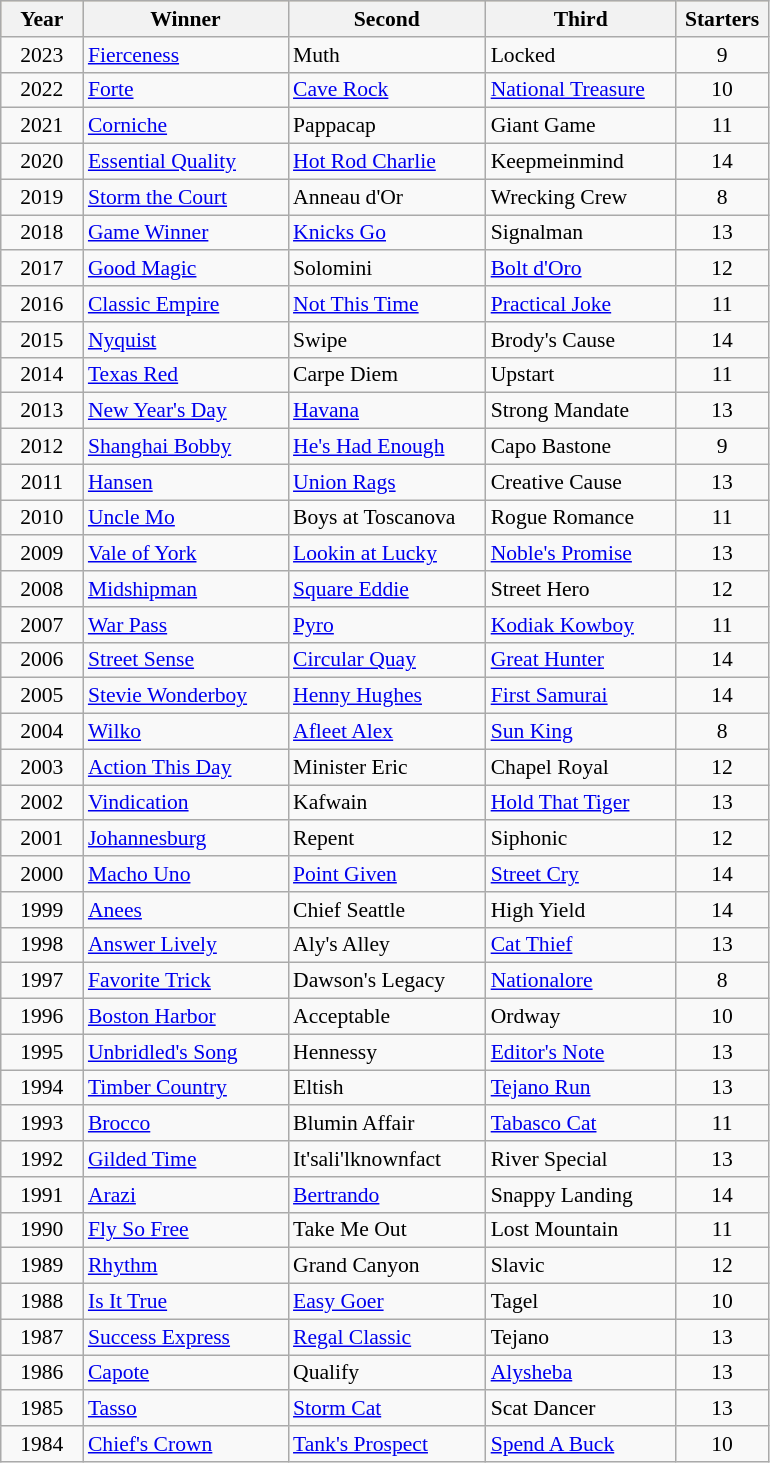<table class = "wikitable sortable" | border="1" cellpadding="0" style="border-collapse: collapse; font-size:90%">
<tr bgcolor="#DACAA5" align="center">
<th width="48px"><strong>Year</strong></th>
<th width="130px"><strong>Winner</strong></th>
<th width="125px"><strong>Second</strong></th>
<th width="120px"><strong>Third</strong></th>
<th width="55px"><strong>Starters</strong></th>
</tr>
<tr>
<td align=center>2023</td>
<td><a href='#'>Fierceness</a></td>
<td>Muth</td>
<td>Locked</td>
<td align=center>9</td>
</tr>
<tr>
<td align=center>2022</td>
<td><a href='#'>Forte</a></td>
<td><a href='#'>Cave Rock</a></td>
<td><a href='#'>National Treasure</a></td>
<td align=center>10</td>
</tr>
<tr>
<td align=center>2021</td>
<td><a href='#'>Corniche</a></td>
<td>Pappacap</td>
<td>Giant Game</td>
<td align=center>11</td>
</tr>
<tr>
<td align=center>2020</td>
<td><a href='#'>Essential Quality</a></td>
<td><a href='#'>Hot Rod Charlie</a></td>
<td>Keepmeinmind</td>
<td align=center>14</td>
</tr>
<tr>
<td align=center>2019</td>
<td><a href='#'>Storm the Court</a></td>
<td>Anneau d'Or</td>
<td>Wrecking Crew</td>
<td align=center>8</td>
</tr>
<tr>
<td align=center>2018</td>
<td><a href='#'>Game Winner</a></td>
<td><a href='#'>Knicks Go</a></td>
<td>Signalman</td>
<td align=center>13</td>
</tr>
<tr>
<td align=center>2017</td>
<td><a href='#'>Good Magic</a></td>
<td>Solomini</td>
<td><a href='#'>Bolt d'Oro</a></td>
<td align=center>12</td>
</tr>
<tr>
<td align=center>2016</td>
<td><a href='#'>Classic Empire</a></td>
<td><a href='#'>Not This Time</a></td>
<td><a href='#'>Practical Joke</a></td>
<td align=center>11</td>
</tr>
<tr>
<td align=center>2015</td>
<td><a href='#'>Nyquist</a></td>
<td>Swipe</td>
<td>Brody's Cause</td>
<td align=center>14</td>
</tr>
<tr>
<td align=center>2014</td>
<td><a href='#'>Texas Red</a></td>
<td>Carpe Diem</td>
<td>Upstart</td>
<td align=center>11</td>
</tr>
<tr>
<td align=center>2013</td>
<td><a href='#'>New Year's Day</a></td>
<td><a href='#'>Havana</a></td>
<td>Strong Mandate</td>
<td align=center>13</td>
</tr>
<tr>
<td align=center>2012</td>
<td><a href='#'>Shanghai Bobby</a></td>
<td><a href='#'>He's Had Enough</a></td>
<td>Capo Bastone</td>
<td align=center>9</td>
</tr>
<tr>
<td align=center>2011</td>
<td><a href='#'>Hansen</a></td>
<td><a href='#'>Union Rags</a></td>
<td>Creative Cause</td>
<td align=center>13</td>
</tr>
<tr>
<td align=center>2010</td>
<td><a href='#'>Uncle Mo</a></td>
<td>Boys at Toscanova</td>
<td>Rogue Romance</td>
<td align=center>11</td>
</tr>
<tr>
<td align=center>2009</td>
<td><a href='#'>Vale of York</a></td>
<td><a href='#'>Lookin at Lucky</a></td>
<td><a href='#'>Noble's Promise</a></td>
<td align=center>13</td>
</tr>
<tr>
<td align=center>2008</td>
<td><a href='#'>Midshipman</a></td>
<td><a href='#'>Square Eddie</a></td>
<td>Street Hero</td>
<td align=center>12</td>
</tr>
<tr>
<td align=center>2007</td>
<td><a href='#'>War Pass</a></td>
<td><a href='#'>Pyro</a></td>
<td><a href='#'>Kodiak Kowboy</a></td>
<td align=center>11</td>
</tr>
<tr>
<td align=center>2006</td>
<td><a href='#'>Street Sense</a></td>
<td><a href='#'>Circular Quay</a></td>
<td><a href='#'>Great Hunter</a></td>
<td align=center>14</td>
</tr>
<tr>
<td align=center>2005</td>
<td><a href='#'>Stevie Wonderboy</a></td>
<td><a href='#'>Henny Hughes</a></td>
<td><a href='#'>First Samurai</a></td>
<td align=center>14</td>
</tr>
<tr>
<td align=center>2004</td>
<td><a href='#'>Wilko</a></td>
<td><a href='#'>Afleet Alex</a></td>
<td><a href='#'>Sun King</a></td>
<td align=center>8</td>
</tr>
<tr>
<td align=center>2003</td>
<td><a href='#'>Action This Day</a></td>
<td>Minister Eric</td>
<td>Chapel Royal</td>
<td align=center>12</td>
</tr>
<tr>
<td align=center>2002</td>
<td><a href='#'>Vindication</a></td>
<td>Kafwain</td>
<td><a href='#'>Hold That Tiger</a></td>
<td align=center>13</td>
</tr>
<tr>
<td align=center>2001</td>
<td><a href='#'>Johannesburg</a></td>
<td>Repent</td>
<td>Siphonic</td>
<td align=center>12</td>
</tr>
<tr>
<td align=center>2000</td>
<td><a href='#'>Macho Uno</a></td>
<td><a href='#'>Point Given</a></td>
<td><a href='#'>Street Cry</a></td>
<td align=center>14</td>
</tr>
<tr>
<td align=center>1999</td>
<td><a href='#'>Anees</a></td>
<td>Chief Seattle</td>
<td>High Yield</td>
<td align=center>14</td>
</tr>
<tr>
<td align=center>1998</td>
<td><a href='#'>Answer Lively</a></td>
<td>Aly's Alley</td>
<td><a href='#'>Cat Thief</a></td>
<td align=center>13</td>
</tr>
<tr>
<td align=center>1997</td>
<td><a href='#'>Favorite Trick</a></td>
<td>Dawson's Legacy</td>
<td><a href='#'>Nationalore</a></td>
<td align=center>8</td>
</tr>
<tr>
<td align=center>1996</td>
<td><a href='#'>Boston Harbor</a></td>
<td>Acceptable</td>
<td>Ordway</td>
<td align=center>10</td>
</tr>
<tr>
<td align=center>1995</td>
<td><a href='#'>Unbridled's Song</a></td>
<td>Hennessy</td>
<td><a href='#'>Editor's Note</a></td>
<td align=center>13</td>
</tr>
<tr>
<td align=center>1994</td>
<td><a href='#'>Timber Country</a></td>
<td>Eltish</td>
<td><a href='#'>Tejano Run</a></td>
<td align=center>13</td>
</tr>
<tr>
<td align=center>1993</td>
<td><a href='#'>Brocco</a></td>
<td>Blumin Affair</td>
<td><a href='#'>Tabasco Cat</a></td>
<td align=center>11</td>
</tr>
<tr>
<td align=center>1992</td>
<td><a href='#'>Gilded Time</a></td>
<td>It'sali'lknownfact</td>
<td>River Special</td>
<td align=center>13</td>
</tr>
<tr>
<td align=center>1991</td>
<td><a href='#'>Arazi</a></td>
<td><a href='#'>Bertrando</a></td>
<td>Snappy Landing</td>
<td align=center>14</td>
</tr>
<tr>
<td align=center>1990</td>
<td><a href='#'>Fly So Free</a></td>
<td>Take Me Out</td>
<td>Lost Mountain</td>
<td align=center>11</td>
</tr>
<tr>
<td align=center>1989</td>
<td><a href='#'>Rhythm</a></td>
<td>Grand Canyon</td>
<td>Slavic</td>
<td align=center>12</td>
</tr>
<tr>
<td align=center>1988</td>
<td><a href='#'>Is It True</a></td>
<td><a href='#'>Easy Goer</a></td>
<td>Tagel</td>
<td align=center>10</td>
</tr>
<tr>
<td align=center>1987</td>
<td><a href='#'>Success Express</a></td>
<td><a href='#'>Regal Classic</a></td>
<td>Tejano</td>
<td align=center>13</td>
</tr>
<tr>
<td align=center>1986</td>
<td><a href='#'>Capote</a></td>
<td>Qualify</td>
<td><a href='#'>Alysheba</a></td>
<td align=center>13</td>
</tr>
<tr>
<td align=center>1985</td>
<td><a href='#'>Tasso</a></td>
<td><a href='#'>Storm Cat</a></td>
<td>Scat Dancer</td>
<td align=center>13</td>
</tr>
<tr>
<td align=center>1984</td>
<td><a href='#'>Chief's Crown</a></td>
<td><a href='#'>Tank's Prospect</a></td>
<td><a href='#'>Spend A Buck</a></td>
<td align=center>10</td>
</tr>
</table>
